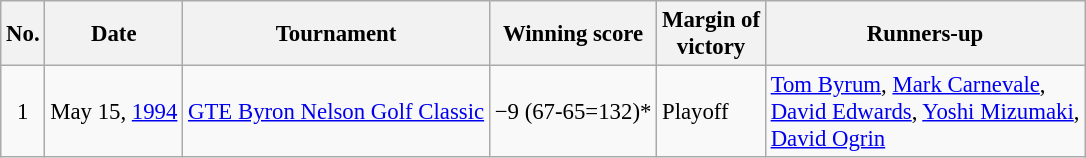<table class="wikitable" style="font-size:95%;">
<tr>
<th>No.</th>
<th>Date</th>
<th>Tournament</th>
<th>Winning score</th>
<th>Margin of<br>victory</th>
<th>Runners-up</th>
</tr>
<tr>
<td align=center>1</td>
<td align=right>May 15, <a href='#'>1994</a></td>
<td><a href='#'>GTE Byron Nelson Golf Classic</a></td>
<td>−9 (67-65=132)*</td>
<td>Playoff</td>
<td> <a href='#'>Tom Byrum</a>,  <a href='#'>Mark Carnevale</a>,<br> <a href='#'>David Edwards</a>,  <a href='#'>Yoshi Mizumaki</a>,<br> <a href='#'>David Ogrin</a></td>
</tr>
</table>
